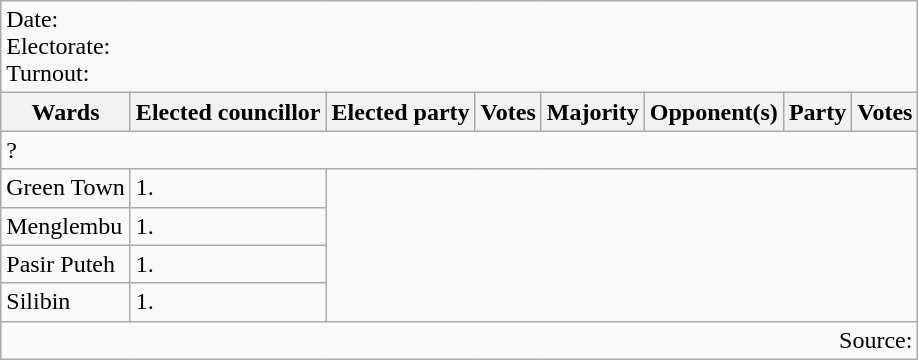<table class=wikitable>
<tr>
<td colspan=8>Date: <br>Electorate: <br>Turnout:</td>
</tr>
<tr>
<th>Wards</th>
<th>Elected councillor</th>
<th>Elected party</th>
<th>Votes</th>
<th>Majority</th>
<th>Opponent(s)</th>
<th>Party</th>
<th>Votes</th>
</tr>
<tr>
<td colspan=8>?</td>
</tr>
<tr>
<td>Green Town</td>
<td>1.</td>
</tr>
<tr>
<td>Menglembu</td>
<td>1.</td>
</tr>
<tr>
<td>Pasir Puteh</td>
<td>1.</td>
</tr>
<tr>
<td>Silibin</td>
<td>1.</td>
</tr>
<tr>
<td colspan=8 align=right>Source:</td>
</tr>
</table>
